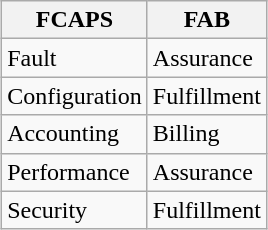<table class="wikitable" style="margin:1em auto;">
<tr>
<th>FCAPS</th>
<th>FAB</th>
</tr>
<tr>
<td>Fault</td>
<td>Assurance</td>
</tr>
<tr>
<td>Configuration</td>
<td>Fulfillment</td>
</tr>
<tr>
<td>Accounting</td>
<td>Billing</td>
</tr>
<tr>
<td>Performance</td>
<td>Assurance</td>
</tr>
<tr>
<td>Security</td>
<td>Fulfillment</td>
</tr>
</table>
